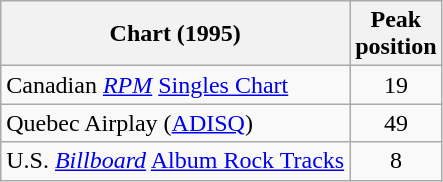<table class="wikitable">
<tr>
<th>Chart (1995)</th>
<th>Peak<br>position</th>
</tr>
<tr>
<td>Canadian <em><a href='#'>RPM</a></em> <a href='#'>Singles Chart</a></td>
<td align="center">19</td>
</tr>
<tr>
<td>Quebec Airplay (<a href='#'>ADISQ</a>)</td>
<td align="center">49</td>
</tr>
<tr>
<td>U.S. <em><a href='#'>Billboard</a></em> <a href='#'>Album Rock Tracks</a></td>
<td style="text-align:center;">8</td>
</tr>
</table>
